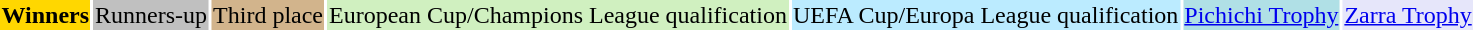<table class="wikitable; font-size:90%">
<tr>
<td bgcolor=gold><span><strong>Winners</strong></span></td>
<td bgcolor=silver>Runners-up</td>
<td bgcolor=#D2B48C>Third place</td>
<td bgcolor=D0F0C0>European Cup/Champions League qualification</td>
<td bgcolor=BBEBFF>UEFA Cup/Europa League qualification</td>
<td bgcolor="#B0E0E6"><a href='#'>Pichichi Trophy</a></td>
<td bgcolor="#E6E6FA"><a href='#'>Zarra Trophy</a></td>
</tr>
</table>
